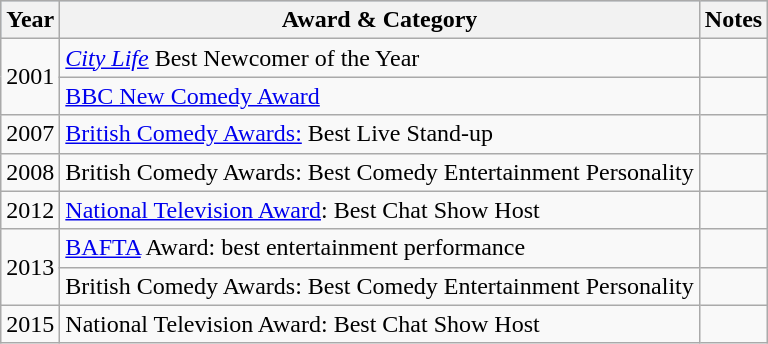<table class="wikitable sortable" style="margin:1em 0;">
<tr style="background:#b0c4de;">
<th>Year</th>
<th>Award & Category</th>
<th>Notes</th>
</tr>
<tr>
<td rowspan="2">2001</td>
<td><em><a href='#'>City Life</a></em> Best Newcomer of the Year</td>
<td></td>
</tr>
<tr>
<td><a href='#'>BBC New Comedy Award</a></td>
<td></td>
</tr>
<tr>
<td>2007</td>
<td><a href='#'>British Comedy Awards:</a> Best Live Stand-up</td>
<td></td>
</tr>
<tr>
<td>2008</td>
<td>British Comedy Awards: Best Comedy Entertainment Personality</td>
<td></td>
</tr>
<tr>
<td>2012</td>
<td><a href='#'>National Television Award</a>: Best Chat Show Host</td>
<td></td>
</tr>
<tr>
<td rowspan="2">2013</td>
<td><a href='#'>BAFTA</a> Award: best entertainment performance</td>
<td></td>
</tr>
<tr>
<td>British Comedy Awards: Best Comedy Entertainment Personality</td>
<td></td>
</tr>
<tr>
<td>2015</td>
<td>National Television Award: Best Chat Show Host</td>
<td></td>
</tr>
</table>
